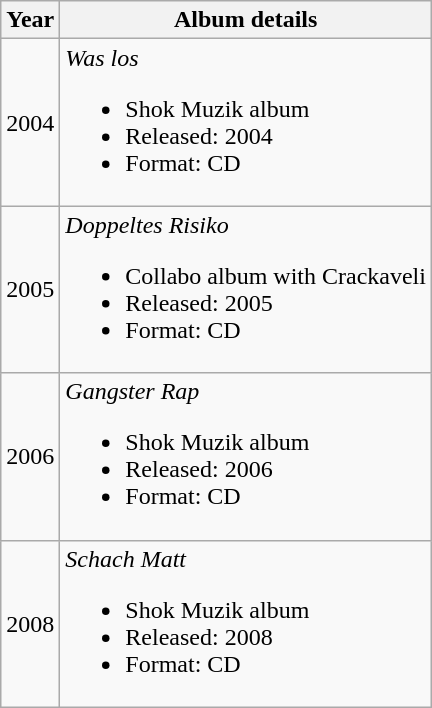<table class="wikitable">
<tr>
<th>Year</th>
<th>Album details</th>
</tr>
<tr>
<td>2004</td>
<td><em>Was los</em><br><ul><li>Shok Muzik album</li><li>Released: 2004</li><li>Format: CD</li></ul></td>
</tr>
<tr>
<td>2005</td>
<td><em>Doppeltes Risiko</em><br><ul><li>Collabo album with Crackaveli</li><li>Released: 2005</li><li>Format: CD</li></ul></td>
</tr>
<tr>
<td>2006</td>
<td><em>Gangster Rap</em><br><ul><li>Shok Muzik album</li><li>Released: 2006</li><li>Format: CD</li></ul></td>
</tr>
<tr>
<td>2008</td>
<td><em>Schach Matt</em><br><ul><li>Shok Muzik album</li><li>Released: 2008</li><li>Format: CD</li></ul></td>
</tr>
</table>
